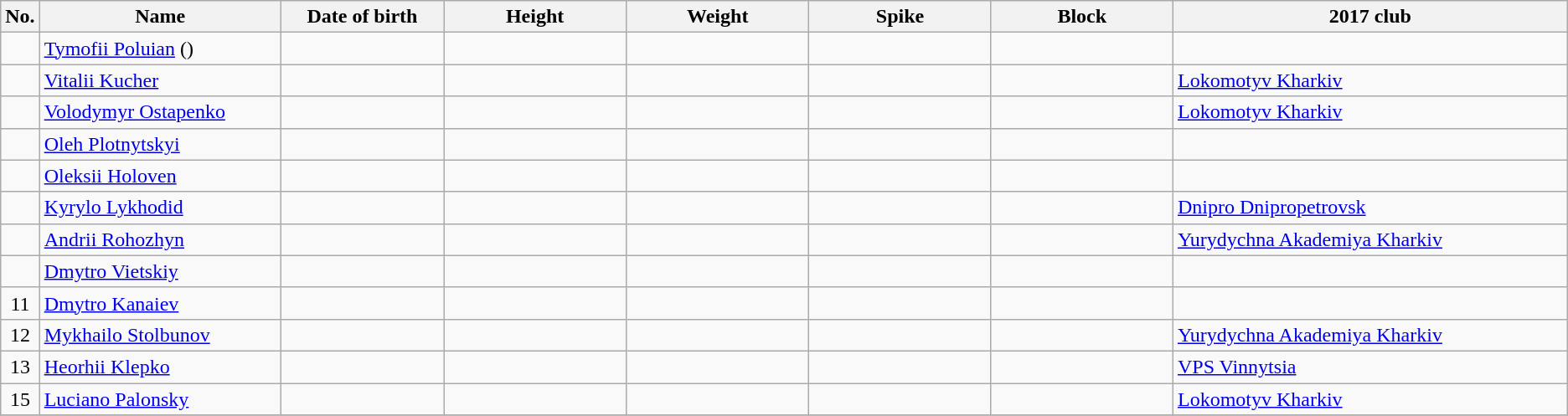<table class="wikitable sortable" style="font-size:100%; text-align:center;">
<tr>
<th>No.</th>
<th style="width:12em">Name</th>
<th style="width:8em">Date of birth</th>
<th style="width:9em">Height</th>
<th style="width:9em">Weight</th>
<th style="width:9em">Spike</th>
<th style="width:9em">Block</th>
<th style="width:20em">2017 club</th>
</tr>
<tr>
<td></td>
<td align=left><a href='#'>Tymofii Poluian</a> ()</td>
<td align=right></td>
<td></td>
<td></td>
<td></td>
<td></td>
<td align=left></td>
</tr>
<tr>
<td></td>
<td align=left><a href='#'>Vitalii Kucher</a></td>
<td align=right></td>
<td></td>
<td></td>
<td></td>
<td></td>
<td align=left> <a href='#'>Lokomotyv Kharkiv</a></td>
</tr>
<tr>
<td></td>
<td align=left><a href='#'>Volodymyr Ostapenko</a></td>
<td align=right></td>
<td></td>
<td></td>
<td></td>
<td></td>
<td align=left> <a href='#'>Lokomotyv Kharkiv</a></td>
</tr>
<tr>
<td></td>
<td align=left><a href='#'>Oleh Plotnytskyi</a></td>
<td align=right></td>
<td></td>
<td></td>
<td></td>
<td></td>
<td align=left></td>
</tr>
<tr>
<td></td>
<td align=left><a href='#'>Oleksii Holoven</a></td>
<td align=right></td>
<td></td>
<td></td>
<td></td>
<td></td>
<td align=left></td>
</tr>
<tr>
<td></td>
<td align=left><a href='#'>Kyrylo Lykhodid</a></td>
<td align=right></td>
<td></td>
<td></td>
<td></td>
<td></td>
<td align=left> <a href='#'>Dnipro Dnipropetrovsk</a></td>
</tr>
<tr>
<td></td>
<td align=left><a href='#'>Andrii Rohozhyn</a></td>
<td align=right></td>
<td></td>
<td></td>
<td></td>
<td></td>
<td align=left> <a href='#'>Yurydychna Akademiya Kharkiv</a></td>
</tr>
<tr>
<td></td>
<td align=left><a href='#'>Dmytro Vietskiy</a></td>
<td align=right></td>
<td></td>
<td></td>
<td></td>
<td></td>
<td align=left></td>
</tr>
<tr>
<td>11</td>
<td align=left><a href='#'>Dmytro Kanaiev</a></td>
<td align=right></td>
<td></td>
<td></td>
<td></td>
<td></td>
<td align=left></td>
</tr>
<tr>
<td>12</td>
<td align=left><a href='#'>Mykhailo Stolbunov</a></td>
<td align=right></td>
<td></td>
<td></td>
<td></td>
<td></td>
<td align=left> <a href='#'>Yurydychna Akademiya Kharkiv</a></td>
</tr>
<tr>
<td>13</td>
<td align=left><a href='#'>Heorhii Klepko</a></td>
<td align=right></td>
<td></td>
<td></td>
<td></td>
<td></td>
<td align=left> <a href='#'>VPS Vinnytsia</a></td>
</tr>
<tr>
<td>15</td>
<td align=left><a href='#'>Luciano Palonsky</a></td>
<td align=right></td>
<td></td>
<td></td>
<td></td>
<td></td>
<td align=left> <a href='#'>Lokomotyv Kharkiv</a></td>
</tr>
<tr>
</tr>
</table>
